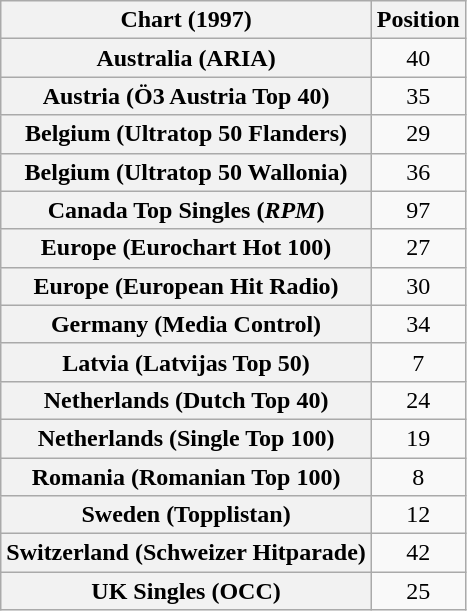<table class="wikitable sortable plainrowheaders" style="text-align:center">
<tr>
<th scope="col">Chart (1997)</th>
<th scope="col">Position</th>
</tr>
<tr>
<th scope="row">Australia (ARIA)</th>
<td>40</td>
</tr>
<tr>
<th scope="row">Austria (Ö3 Austria Top 40)</th>
<td>35</td>
</tr>
<tr>
<th scope="row">Belgium (Ultratop 50 Flanders)</th>
<td>29</td>
</tr>
<tr>
<th scope="row">Belgium (Ultratop 50 Wallonia)</th>
<td>36</td>
</tr>
<tr>
<th scope="row">Canada Top Singles (<em>RPM</em>)</th>
<td>97</td>
</tr>
<tr>
<th scope="row">Europe (Eurochart Hot 100)</th>
<td>27</td>
</tr>
<tr>
<th scope="row">Europe (European Hit Radio)</th>
<td>30</td>
</tr>
<tr>
<th scope="row">Germany (Media Control)</th>
<td>34</td>
</tr>
<tr>
<th scope="row">Latvia (Latvijas Top 50)</th>
<td>7</td>
</tr>
<tr>
<th scope="row">Netherlands (Dutch Top 40)</th>
<td>24</td>
</tr>
<tr>
<th scope="row">Netherlands (Single Top 100)</th>
<td>19</td>
</tr>
<tr>
<th scope="row">Romania (Romanian Top 100)</th>
<td>8</td>
</tr>
<tr>
<th scope="row">Sweden (Topplistan)</th>
<td>12</td>
</tr>
<tr>
<th scope="row">Switzerland (Schweizer Hitparade)</th>
<td>42</td>
</tr>
<tr>
<th scope="row">UK Singles (OCC)</th>
<td>25</td>
</tr>
</table>
